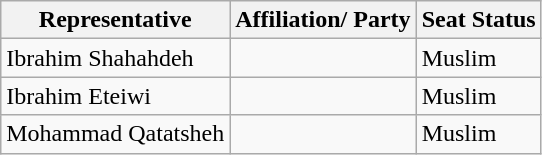<table class="wikitable">
<tr>
<th>Representative</th>
<th>Affiliation/ Party</th>
<th>Seat Status</th>
</tr>
<tr>
<td>Ibrahim Shahahdeh</td>
<td></td>
<td>Muslim</td>
</tr>
<tr>
<td>Ibrahim Eteiwi</td>
<td></td>
<td>Muslim</td>
</tr>
<tr>
<td>Mohammad Qatatsheh</td>
<td></td>
<td>Muslim</td>
</tr>
</table>
